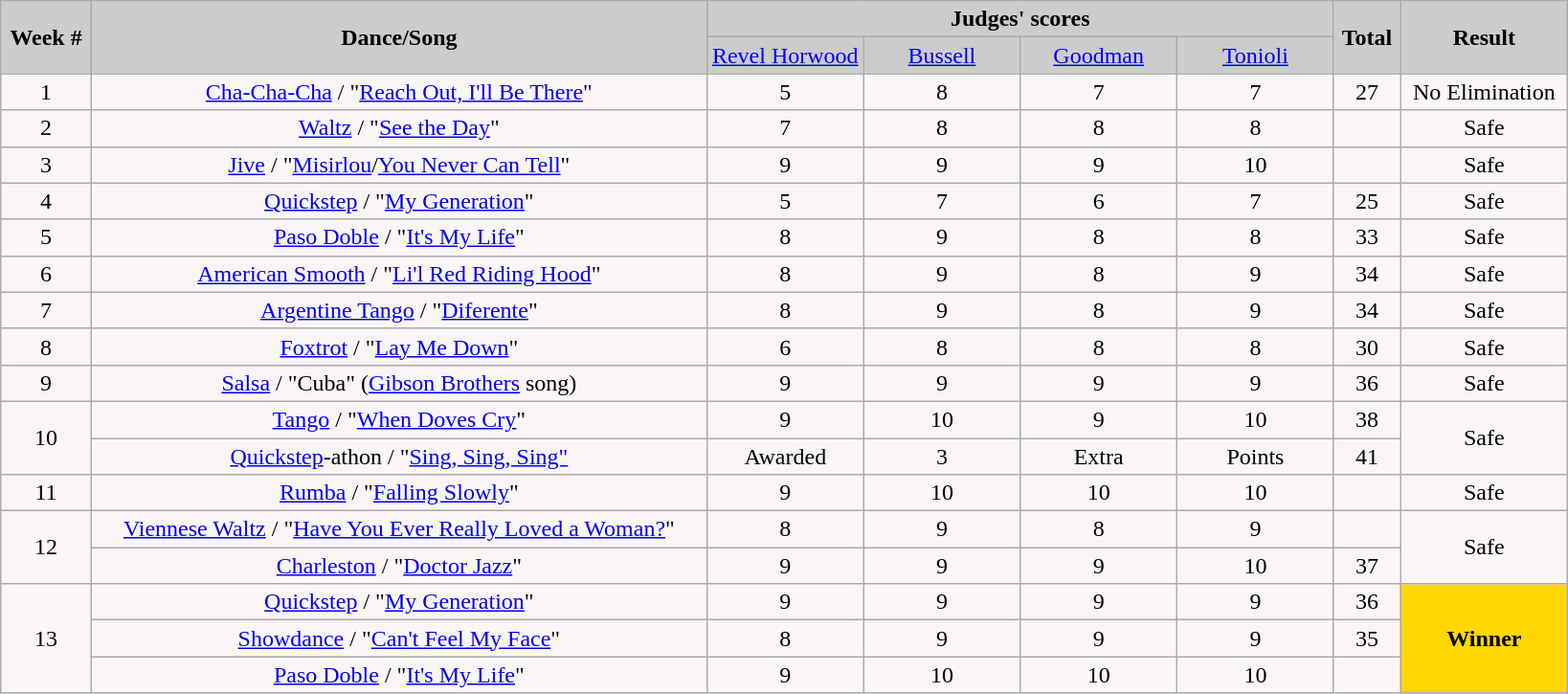<table class="wikitable collapsible collapsed">
<tr>
<th rowspan="2"  style="background:#ccc; text-align:Center;"><strong>Week #</strong></th>
<th rowspan="2"  style="background:#ccc; text-align:Center;"><strong>Dance</strong>/<strong>Song</strong></th>
<th colspan="4"  style="background:#ccc; text-align:Center;"><strong>Judges' scores</strong></th>
<th rowspan="2"  style="background:#ccc; text-align:Center;"><strong>Total</strong></th>
<th rowspan="2"  style="background:#ccc; text-align:Center;"><strong>Result</strong></th>
</tr>
<tr>
<td style="width:10%; background:#ccc; text-align:center;"><a href='#'>Revel Horwood</a></td>
<td style="width:10%; background:#ccc; text-align:center;"><a href='#'>Bussell</a></td>
<td style="width:10%; background:#ccc; text-align:center;"><a href='#'>Goodman</a></td>
<td style="width:10%; background:#ccc; text-align:center;"><a href='#'>Tonioli</a></td>
</tr>
<tr>
<td style="text-align:center; background:#faf6f6;">1</td>
<td style="text-align:center; background:#faf6f6;"><a href='#'>Cha-Cha-Cha</a> / "<a href='#'>Reach Out, I'll Be There</a>"</td>
<td style="text-align:center; background:#faf6f6;">5</td>
<td style="text-align:center; background:#faf6f6;">8</td>
<td style="text-align:center; background:#faf6f6;">7</td>
<td style="text-align:center; background:#faf6f6;">7</td>
<td style="text-align:center; background:#faf6f6;">27</td>
<td style="text-align:center; background:#faf6f6;">No Elimination</td>
</tr>
<tr style="text-align:center; background:#faf6f6;">
<td>2</td>
<td><a href='#'>Waltz</a> / "<a href='#'>See the Day</a>"</td>
<td>7</td>
<td>8</td>
<td>8</td>
<td>8</td>
<td></td>
<td>Safe</td>
</tr>
<tr>
<td style="text-align:center; background:#faf6f6;">3</td>
<td style="text-align:center; background:#faf6f6;"><a href='#'>Jive</a> / "<a href='#'>Misirlou</a>/<a href='#'>You Never Can Tell</a>"</td>
<td style="text-align:center; background:#faf6f6;">9</td>
<td style="text-align:center; background:#faf6f6;">9</td>
<td style="text-align:center; background:#faf6f6;">9</td>
<td style="text-align:center; background:#faf6f6;">10</td>
<td style="text-align:center; background:#faf6f6;"></td>
<td style="text-align:center; background:#faf6f6;">Safe</td>
</tr>
<tr style="text-align:center; background:#faf6f6;">
<td>4</td>
<td><a href='#'>Quickstep</a> / "<a href='#'>My Generation</a>"</td>
<td>5</td>
<td>7</td>
<td>6</td>
<td>7</td>
<td>25</td>
<td>Safe</td>
</tr>
<tr>
<td style="text-align:center; background:#faf6f6;">5</td>
<td style="text-align:center; background:#faf6f6;"><a href='#'>Paso Doble</a> / "<a href='#'>It's My Life</a>"</td>
<td style="text-align:center; background:#faf6f6;">8</td>
<td style="text-align:center; background:#faf6f6;">9</td>
<td style="text-align:center; background:#faf6f6;">8</td>
<td style="text-align:center; background:#faf6f6;">8</td>
<td style="text-align:center; background:#faf6f6;">33</td>
<td style="text-align:center; background:#faf6f6;">Safe</td>
</tr>
<tr style="text-align:center; background:#faf6f6;">
<td>6</td>
<td><a href='#'>American Smooth</a> / "<a href='#'>Li'l Red Riding Hood</a>"</td>
<td>8</td>
<td>9</td>
<td>8</td>
<td>9</td>
<td>34</td>
<td>Safe</td>
</tr>
<tr>
<td style="text-align:center; background:#faf6f6;">7</td>
<td style="text-align:center; background:#faf6f6;"><a href='#'>Argentine Tango</a> / "<a href='#'>Diferente</a>"</td>
<td style="text-align:center; background:#faf6f6;">8</td>
<td style="text-align:center; background:#faf6f6;">9</td>
<td style="text-align:center; background:#faf6f6;">8</td>
<td style="text-align:center; background:#faf6f6;">9</td>
<td style="text-align:center; background:#faf6f6;">34</td>
<td style="text-align:center; background:#faf6f6;">Safe</td>
</tr>
<tr>
<td style="text-align:center; background:#faf6f6;">8</td>
<td style="text-align:center; background:#faf6f6;"><a href='#'>Foxtrot</a> / "<a href='#'>Lay Me Down</a>"</td>
<td style="text-align:center; background:#faf6f6;">6</td>
<td style="text-align:center; background:#faf6f6;">8</td>
<td style="text-align:center; background:#faf6f6;">8</td>
<td style="text-align:center; background:#faf6f6;">8</td>
<td style="text-align:center; background:#faf6f6;">30</td>
<td style="text-align:center; background:#faf6f6;">Safe</td>
</tr>
<tr>
<td style="text-align:center; background:#faf6f6;">9</td>
<td style="text-align:center; background:#faf6f6;"><a href='#'>Salsa</a> / "Cuba" (<a href='#'>Gibson Brothers</a> song)</td>
<td style="text-align:center; background:#faf6f6;">9</td>
<td style="text-align:center; background:#faf6f6;">9</td>
<td style="text-align:center; background:#faf6f6;">9</td>
<td style="text-align:center; background:#faf6f6;">9</td>
<td style="text-align:center; background:#faf6f6;">36</td>
<td style="text-align:center; background:#faf6f6;">Safe</td>
</tr>
<tr>
<td style="text-align:center; background:#faf6f6;" rowspan="2">10</td>
<td style="text-align:center; background:#faf6f6;"><a href='#'>Tango</a> / "<a href='#'>When Doves Cry</a>"</td>
<td style="text-align:center; background:#faf6f6;">9</td>
<td style="text-align:center; background:#faf6f6;">10</td>
<td style="text-align:center; background:#faf6f6;">9</td>
<td style="text-align:center; background:#faf6f6;">10</td>
<td style="text-align:center; background:#faf6f6;">38</td>
<td style="text-align:center; background:#faf6f6;" rowspan="2">Safe</td>
</tr>
<tr>
<td style="text-align:center; background:#faf6f6;"><a href='#'>Quickstep</a>-athon / "<a href='#'>Sing, Sing, Sing"</a></td>
<td style="text-align:center; background:#faf6f6;">Awarded</td>
<td style="text-align:center; background:#faf6f6;">3</td>
<td style="text-align:center; background:#faf6f6;">Extra</td>
<td style="text-align:center; background:#faf6f6;">Points</td>
<td style="text-align:center; background:#faf6f6;">41</td>
</tr>
<tr>
<td style="text-align:center; background:#faf6f6;">11</td>
<td style="text-align:center; background:#faf6f6;"><a href='#'>Rumba</a> / "<a href='#'>Falling Slowly</a>"</td>
<td style="text-align:center; background:#faf6f6;">9</td>
<td style="text-align:center; background:#faf6f6;">10</td>
<td style="text-align:center; background:#faf6f6;">10</td>
<td style="text-align:center; background:#faf6f6;">10</td>
<td style="text-align:center; background:#faf6f6;"></td>
<td style="text-align:center; background:#faf6f6;">Safe</td>
</tr>
<tr>
<td style="text-align:center; background:#faf6f6;" rowspan="2">12</td>
<td style="text-align:center; background:#faf6f6;"><a href='#'>Viennese Waltz</a> / "<a href='#'>Have You Ever Really Loved a Woman?</a>"</td>
<td style="text-align:center; background:#faf6f6;">8</td>
<td style="text-align:center; background:#faf6f6;">9</td>
<td style="text-align:center; background:#faf6f6;">8</td>
<td style="text-align:center; background:#faf6f6;">9</td>
<td style="text-align:center; background:#faf6f6;"></td>
<td style="text-align:center; background:#faf6f6;" rowspan="2">Safe</td>
</tr>
<tr>
<td style="text-align:center; background:#faf6f6;"><a href='#'>Charleston</a> / "<a href='#'>Doctor Jazz</a>"</td>
<td style="text-align:center; background:#faf6f6;">9</td>
<td style="text-align:center; background:#faf6f6;">9</td>
<td style="text-align:center; background:#faf6f6;">9</td>
<td style="text-align:center; background:#faf6f6;">10</td>
<td style="text-align:center; background:#faf6f6;">37</td>
</tr>
<tr style="text-align:center;">
<td style="background:#faf6f6;" rowspan="3">13</td>
<td style="background:#faf6f6;"><a href='#'>Quickstep</a> / "<a href='#'>My Generation</a>"</td>
<td style="background:#faf6f6;">9</td>
<td style="background:#faf6f6;">9</td>
<td style="background:#faf6f6;">9</td>
<td style="background:#faf6f6;">9</td>
<td style="background:#faf6f6;">36</td>
<td rowspan="3" style="background-color:#faf6f6; background-color:gold;"><strong>Winner</strong></td>
</tr>
<tr>
<td style="text-align:center; background:#faf6f6;"><a href='#'>Showdance</a> / "<a href='#'>Can't Feel My Face</a>"</td>
<td style="text-align:center; background:#faf6f6;">8</td>
<td style="text-align:center; background:#faf6f6;">9</td>
<td style="text-align:center; background:#faf6f6;">9</td>
<td style="text-align:center; background:#faf6f6;">9</td>
<td style="text-align:center; background:#faf6f6;">35</td>
</tr>
<tr>
<td style="text-align:center; background:#faf6f6;"><a href='#'>Paso Doble</a> / "<a href='#'>It's My Life</a>"</td>
<td style="text-align:center; background:#faf6f6;">9</td>
<td style="text-align:center; background:#faf6f6;">10</td>
<td style="text-align:center; background:#faf6f6;">10</td>
<td style="text-align:center; background:#faf6f6;">10</td>
<td style="text-align:center; background:#faf6f6;"></td>
</tr>
</table>
